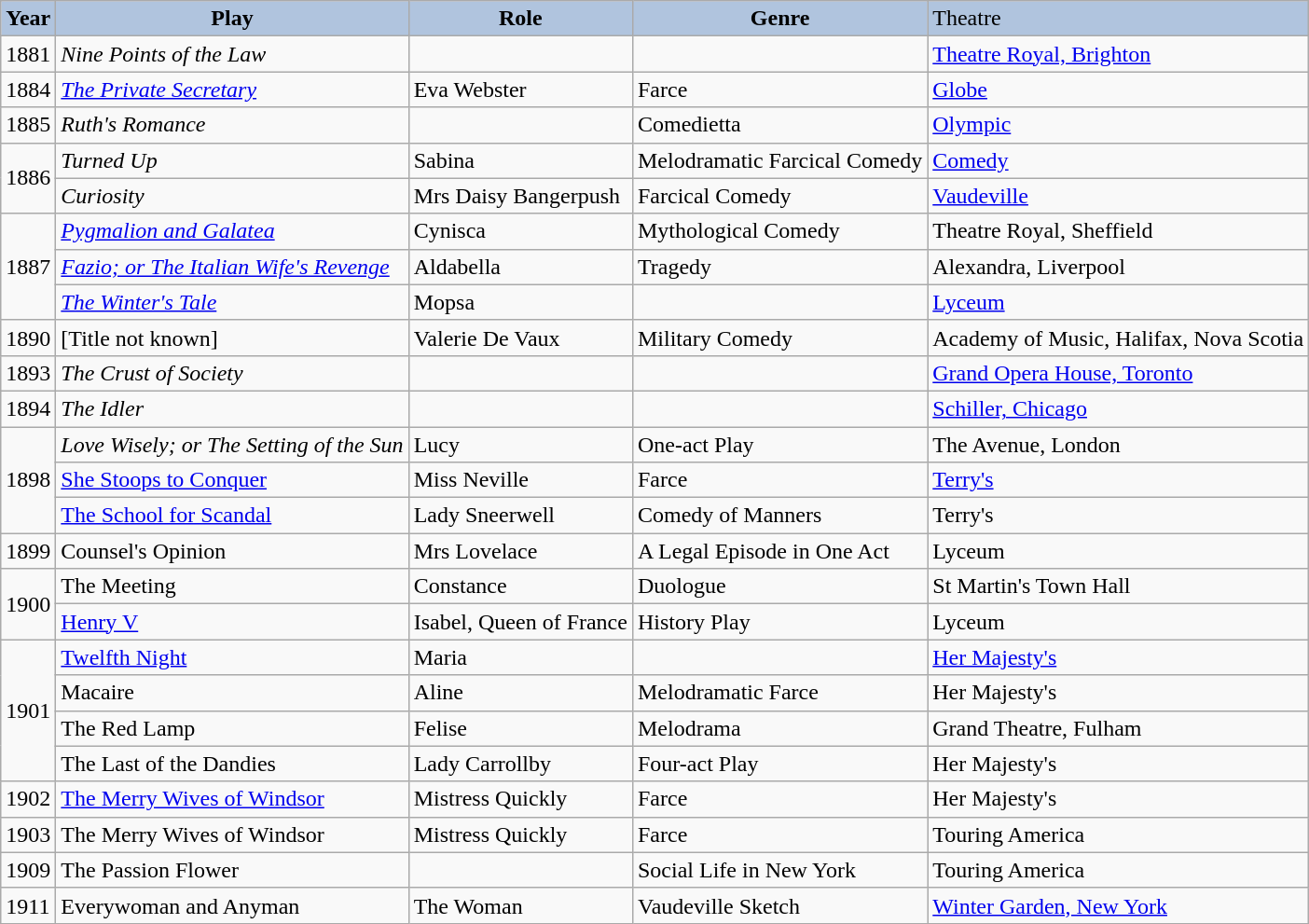<table class="wikitable">
<tr>
<th style="background:#B0C4DE;">Year</th>
<th style="background:#B0C4DE;">Play</th>
<th style="background:#B0C4DE;">Role</th>
<th style="background:#B0C4DE;">Genre</th>
<td style="background:#B0C4DE;">Theatre</td>
</tr>
<tr>
<td>1881</td>
<td><em>Nine Points of the Law</em></td>
<td></td>
<td></td>
<td><a href='#'>Theatre Royal, Brighton</a></td>
</tr>
<tr>
<td>1884</td>
<td><em><a href='#'>The Private Secretary</a></em></td>
<td>Eva Webster</td>
<td>Farce</td>
<td><a href='#'>Globe</a></td>
</tr>
<tr>
<td>1885</td>
<td><em>Ruth's Romance</em></td>
<td></td>
<td>Comedietta</td>
<td><a href='#'>Olympic</a></td>
</tr>
<tr>
<td rowspan=2>1886</td>
<td><em>Turned Up</em></td>
<td>Sabina</td>
<td>Melodramatic Farcical Comedy</td>
<td><a href='#'>Comedy</a></td>
</tr>
<tr>
<td><em>Curiosity</em></td>
<td>Mrs Daisy Bangerpush</td>
<td>Farcical Comedy</td>
<td><a href='#'>Vaudeville</a></td>
</tr>
<tr>
<td rowspan=3>1887</td>
<td><em><a href='#'>Pygmalion and Galatea</a></em></td>
<td>Cynisca</td>
<td>Mythological Comedy</td>
<td>Theatre Royal, Sheffield</td>
</tr>
<tr>
<td><em><a href='#'>Fazio; or The Italian Wife's Revenge</a></em></td>
<td>Aldabella</td>
<td>Tragedy</td>
<td>Alexandra, Liverpool</td>
</tr>
<tr>
<td><em><a href='#'>The Winter's Tale</a></em></td>
<td>Mopsa</td>
<td></td>
<td><a href='#'>Lyceum</a></td>
</tr>
<tr>
<td>1890</td>
<td>[Title not known]</td>
<td>Valerie De Vaux</td>
<td>Military Comedy</td>
<td>Academy of Music, Halifax, Nova Scotia</td>
</tr>
<tr>
<td>1893</td>
<td><em>The Crust of Society</em></td>
<td></td>
<td></td>
<td><a href='#'>Grand Opera House, Toronto</a></td>
</tr>
<tr>
<td>1894</td>
<td><em>The Idler</em></td>
<td></td>
<td></td>
<td><a href='#'>Schiller, Chicago</a></td>
</tr>
<tr>
<td rowspan=3>1898</td>
<td><em>Love Wisely; or The Setting of the Sun</td>
<td>Lucy</td>
<td>One-act Play</td>
<td>The Avenue, London</td>
</tr>
<tr>
<td></em><a href='#'>She Stoops to Conquer</a><em></td>
<td>Miss Neville</td>
<td>Farce</td>
<td><a href='#'>Terry's</a></td>
</tr>
<tr>
<td></em><a href='#'>The School for Scandal</a><em></td>
<td>Lady Sneerwell</td>
<td>Comedy of Manners</td>
<td>Terry's</td>
</tr>
<tr>
<td>1899</td>
<td></em>Counsel's Opinion<em></td>
<td>Mrs Lovelace</td>
<td>A Legal Episode in One Act</td>
<td>Lyceum</td>
</tr>
<tr>
<td rowspan=2>1900</td>
<td></em>The Meeting<em></td>
<td>Constance</td>
<td>Duologue</td>
<td>St Martin's Town Hall</td>
</tr>
<tr>
<td></em><a href='#'>Henry V</a><em></td>
<td>Isabel, Queen of France</td>
<td>History Play</td>
<td>Lyceum</td>
</tr>
<tr>
<td rowspan=4>1901</td>
<td></em><a href='#'>Twelfth Night</a><em></td>
<td>Maria</td>
<td></td>
<td><a href='#'>Her Majesty's</a></td>
</tr>
<tr>
<td></em>Macaire<em></td>
<td>Aline</td>
<td>Melodramatic Farce</td>
<td>Her Majesty's</td>
</tr>
<tr>
<td></em>The Red Lamp<em></td>
<td>Felise</td>
<td>Melodrama</td>
<td>Grand Theatre, Fulham</td>
</tr>
<tr>
<td></em>The Last of the Dandies<em></td>
<td>Lady Carrollby</td>
<td>Four-act Play</td>
<td>Her Majesty's</td>
</tr>
<tr>
<td>1902</td>
<td></em><a href='#'>The Merry Wives of Windsor</a><em></td>
<td>Mistress Quickly</td>
<td>Farce</td>
<td>Her Majesty's</td>
</tr>
<tr>
<td>1903</td>
<td></em>The Merry Wives of Windsor<em></td>
<td>Mistress Quickly</td>
<td>Farce</td>
<td>Touring America</td>
</tr>
<tr>
<td>1909</td>
<td></em>The Passion Flower<em></td>
<td></td>
<td>Social Life in New York</td>
<td>Touring America</td>
</tr>
<tr>
<td>1911</td>
<td></em>Everywoman and Anyman<em></td>
<td>The Woman</td>
<td>Vaudeville Sketch</td>
<td><a href='#'>Winter Garden, New York</a></td>
</tr>
</table>
